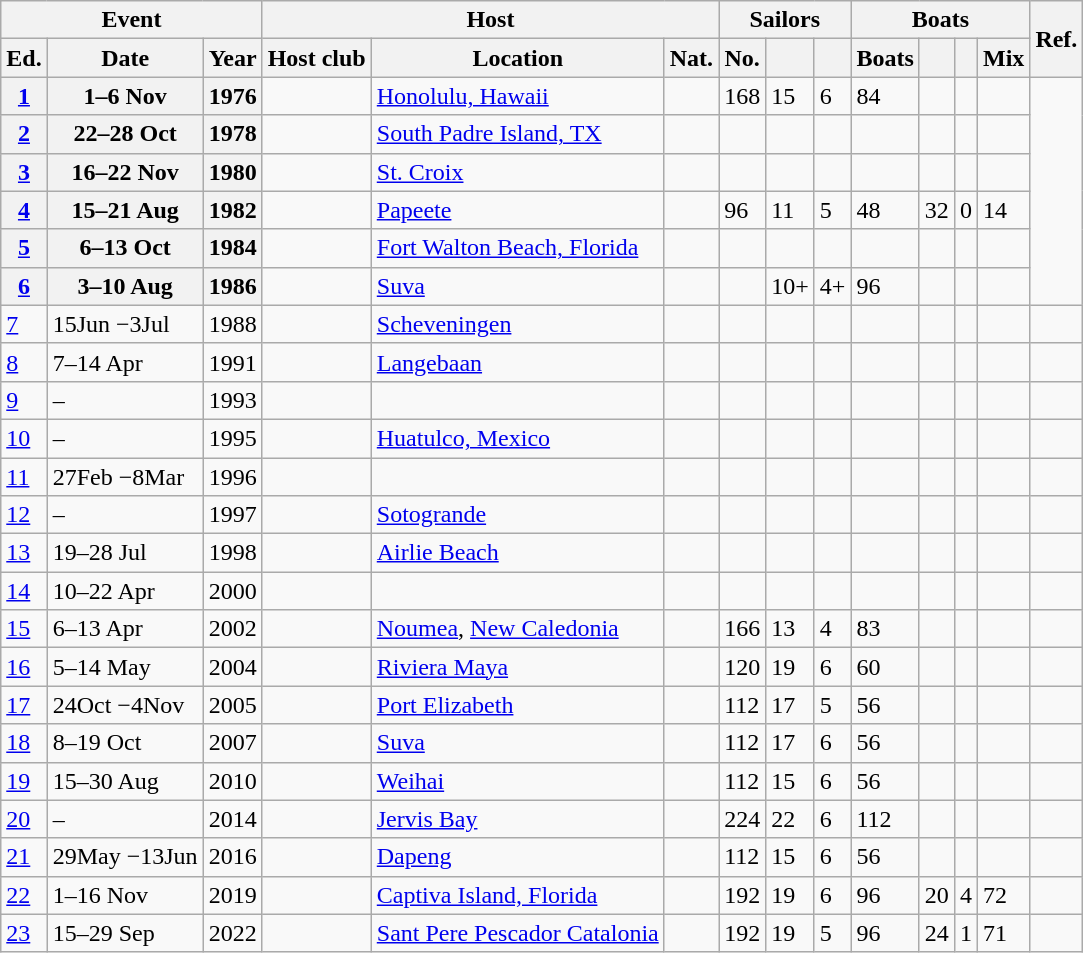<table class="wikitable">
<tr>
<th colspan=3>Event</th>
<th colspan=3>Host</th>
<th colspan=3>Sailors</th>
<th colspan=4>Boats</th>
<th rowspan=2>Ref.</th>
</tr>
<tr>
<th>Ed.</th>
<th>Date</th>
<th>Year</th>
<th>Host club</th>
<th>Location</th>
<th>Nat.</th>
<th>No.</th>
<th></th>
<th></th>
<th>Boats</th>
<th></th>
<th></th>
<th>Mix</th>
</tr>
<tr>
<th><a href='#'>1</a></th>
<th>1–6 Nov</th>
<th>1976</th>
<td></td>
<td><a href='#'>Honolulu, Hawaii</a></td>
<td></td>
<td>168</td>
<td>15</td>
<td>6</td>
<td>84</td>
<td></td>
<td></td>
<td></td>
</tr>
<tr>
<th><a href='#'>2</a></th>
<th>22–28 Oct</th>
<th>1978</th>
<td></td>
<td><a href='#'>South Padre Island, TX</a></td>
<td></td>
<td></td>
<td></td>
<td></td>
<td></td>
<td></td>
<td></td>
<td></td>
</tr>
<tr>
<th><a href='#'>3</a></th>
<th>16–22 Nov</th>
<th>1980</th>
<td></td>
<td><a href='#'>St. Croix</a></td>
<td></td>
<td></td>
<td></td>
<td></td>
<td></td>
<td></td>
<td></td>
<td></td>
</tr>
<tr>
<th><a href='#'>4</a></th>
<th>15–21 Aug</th>
<th>1982</th>
<td></td>
<td><a href='#'>Papeete</a></td>
<td></td>
<td>96</td>
<td>11</td>
<td>5</td>
<td>48</td>
<td>32</td>
<td>0</td>
<td>14</td>
</tr>
<tr>
<th><a href='#'>5</a></th>
<th>6–13 Oct</th>
<th>1984</th>
<td></td>
<td><a href='#'>Fort Walton Beach, Florida</a></td>
<td></td>
<td></td>
<td></td>
<td></td>
<td></td>
<td></td>
<td></td>
<td></td>
</tr>
<tr>
<th><a href='#'>6</a></th>
<th>3–10 Aug</th>
<th>1986</th>
<td></td>
<td><a href='#'>Suva</a></td>
<td></td>
<td></td>
<td>10+</td>
<td>4+</td>
<td>96</td>
<td></td>
<td></td>
<td></td>
</tr>
<tr>
<td><a href='#'>7</a></td>
<td>15Jun −3Jul</td>
<td>1988</td>
<td></td>
<td><a href='#'>Scheveningen</a></td>
<td></td>
<td></td>
<td></td>
<td></td>
<td></td>
<td></td>
<td></td>
<td></td>
<td></td>
</tr>
<tr>
<td><a href='#'>8</a></td>
<td>7–14 Apr</td>
<td>1991</td>
<td></td>
<td><a href='#'>Langebaan</a></td>
<td></td>
<td></td>
<td></td>
<td></td>
<td></td>
<td></td>
<td></td>
<td></td>
<td></td>
</tr>
<tr>
<td><a href='#'>9</a></td>
<td>–</td>
<td>1993</td>
<td></td>
<td></td>
<td></td>
<td></td>
<td></td>
<td></td>
<td></td>
<td></td>
<td></td>
<td></td>
<td></td>
</tr>
<tr>
<td><a href='#'>10</a></td>
<td>–</td>
<td>1995</td>
<td></td>
<td><a href='#'>Huatulco, Mexico</a></td>
<td></td>
<td></td>
<td></td>
<td></td>
<td></td>
<td></td>
<td></td>
<td></td>
<td></td>
</tr>
<tr>
<td><a href='#'>11</a></td>
<td>27Feb −8Mar</td>
<td>1996</td>
<td></td>
<td></td>
<td></td>
<td></td>
<td></td>
<td></td>
<td></td>
<td></td>
<td></td>
<td></td>
<td></td>
</tr>
<tr>
<td><a href='#'>12</a></td>
<td>–</td>
<td>1997</td>
<td></td>
<td><a href='#'>Sotogrande</a></td>
<td></td>
<td></td>
<td></td>
<td></td>
<td></td>
<td></td>
<td></td>
<td></td>
<td></td>
</tr>
<tr>
<td><a href='#'>13</a></td>
<td>19–28 Jul</td>
<td>1998</td>
<td></td>
<td><a href='#'>Airlie Beach</a></td>
<td></td>
<td></td>
<td></td>
<td></td>
<td></td>
<td></td>
<td></td>
<td></td>
<td></td>
</tr>
<tr>
<td><a href='#'>14</a></td>
<td>10–22 Apr</td>
<td>2000</td>
<td></td>
<td></td>
<td></td>
<td></td>
<td></td>
<td></td>
<td></td>
<td></td>
<td></td>
<td></td>
<td></td>
</tr>
<tr>
<td><a href='#'>15</a></td>
<td>6–13 Apr</td>
<td>2002</td>
<td></td>
<td><a href='#'>Noumea</a>, <a href='#'>New Caledonia</a></td>
<td></td>
<td>166</td>
<td>13</td>
<td>4</td>
<td>83</td>
<td></td>
<td></td>
<td></td>
<td></td>
</tr>
<tr>
<td><a href='#'>16</a></td>
<td>5–14 May</td>
<td>2004</td>
<td></td>
<td><a href='#'>Riviera Maya</a></td>
<td></td>
<td>120</td>
<td>19</td>
<td>6</td>
<td>60</td>
<td></td>
<td></td>
<td></td>
<td></td>
</tr>
<tr>
<td><a href='#'>17</a></td>
<td>24Oct −4Nov</td>
<td>2005</td>
<td></td>
<td><a href='#'>Port Elizabeth</a></td>
<td></td>
<td>112</td>
<td>17</td>
<td>5</td>
<td>56</td>
<td></td>
<td></td>
<td></td>
<td></td>
</tr>
<tr>
<td><a href='#'>18</a></td>
<td>8–19 Oct</td>
<td>2007</td>
<td></td>
<td><a href='#'>Suva</a></td>
<td></td>
<td>112</td>
<td>17</td>
<td>6</td>
<td>56</td>
<td></td>
<td></td>
<td></td>
<td></td>
</tr>
<tr>
<td><a href='#'>19</a></td>
<td>15–30 Aug</td>
<td>2010</td>
<td></td>
<td><a href='#'>Weihai</a></td>
<td></td>
<td>112</td>
<td>15</td>
<td>6</td>
<td>56</td>
<td></td>
<td></td>
<td></td>
<td></td>
</tr>
<tr>
<td><a href='#'>20</a></td>
<td>–</td>
<td>2014</td>
<td></td>
<td><a href='#'>Jervis Bay</a></td>
<td></td>
<td>224</td>
<td>22</td>
<td>6</td>
<td>112</td>
<td></td>
<td></td>
<td></td>
<td></td>
</tr>
<tr>
<td><a href='#'>21</a></td>
<td>29May −13Jun</td>
<td>2016</td>
<td></td>
<td><a href='#'>Dapeng</a></td>
<td></td>
<td>112</td>
<td>15</td>
<td>6</td>
<td>56</td>
<td></td>
<td></td>
<td></td>
<td></td>
</tr>
<tr>
<td><a href='#'>22</a></td>
<td>1–16 Nov</td>
<td>2019</td>
<td></td>
<td><a href='#'>Captiva Island, Florida</a></td>
<td></td>
<td>192</td>
<td>19</td>
<td>6</td>
<td>96</td>
<td>20</td>
<td>4</td>
<td>72</td>
<td></td>
</tr>
<tr>
<td><a href='#'>23</a></td>
<td>15–29 Sep</td>
<td>2022</td>
<td></td>
<td><a href='#'>Sant Pere Pescador Catalonia</a></td>
<td></td>
<td>192</td>
<td>19</td>
<td>5</td>
<td>96</td>
<td>24</td>
<td>1</td>
<td>71</td>
<td></td>
</tr>
</table>
